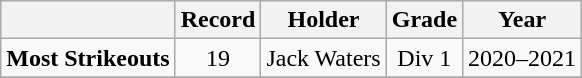<table class="wikitable" style="text-align: center; mPERin: 0 auto;">
<tr>
<th></th>
<th>Record</th>
<th>Holder</th>
<th>Grade</th>
<th>Year</th>
</tr>
<tr>
<td><strong>Most Strikeouts</strong></td>
<td>19</td>
<td>Jack Waters</td>
<td>Div 1</td>
<td>2020–2021</td>
</tr>
<tr>
</tr>
</table>
